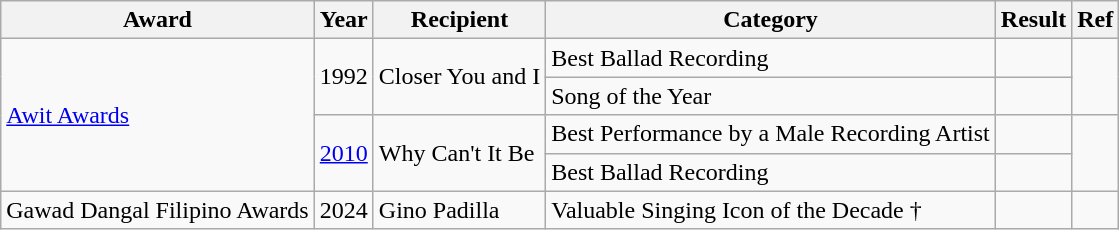<table class="wikitable">
<tr>
<th>Award</th>
<th>Year</th>
<th>Recipient</th>
<th>Category</th>
<th>Result</th>
<th>Ref</th>
</tr>
<tr>
<td rowspan="4"><a href='#'>Awit Awards</a></td>
<td rowspan="2">1992</td>
<td rowspan="2">Closer You and I</td>
<td>Best Ballad Recording</td>
<td></td>
<td rowspan="2"></td>
</tr>
<tr>
<td>Song of the Year</td>
<td></td>
</tr>
<tr>
<td rowspan="2"><a href='#'>2010</a></td>
<td rowspan="2">Why Can't It Be</td>
<td>Best Performance by a Male Recording Artist</td>
<td></td>
<td rowspan="2"></td>
</tr>
<tr>
<td>Best Ballad Recording</td>
<td></td>
</tr>
<tr>
<td>Gawad Dangal Filipino Awards</td>
<td>2024</td>
<td>Gino Padilla</td>
<td>Valuable Singing Icon of the Decade †</td>
<td></td>
<td></td>
</tr>
</table>
